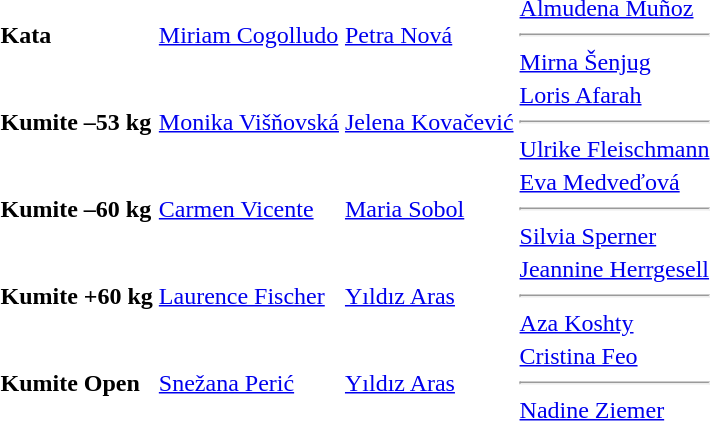<table>
<tr>
<td><strong>Kata</strong></td>
<td> <a href='#'>Miriam Cogolludo</a></td>
<td> <a href='#'>Petra Nová</a></td>
<td> <a href='#'>Almudena Muñoz</a><hr> <a href='#'>Mirna Šenjug</a></td>
</tr>
<tr>
<td><strong>Kumite –53 kg</strong></td>
<td> <a href='#'>Monika Višňovská</a></td>
<td> <a href='#'>Jelena Kovačević</a></td>
<td> <a href='#'>Loris Afarah</a><hr> <a href='#'>Ulrike Fleischmann</a></td>
</tr>
<tr>
<td><strong>Kumite –60 kg</strong></td>
<td> <a href='#'>Carmen Vicente</a></td>
<td> <a href='#'>Maria Sobol</a></td>
<td> <a href='#'>Eva Medveďová</a><hr> <a href='#'>Silvia Sperner</a></td>
</tr>
<tr>
<td><strong>Kumite +60 kg</strong></td>
<td> <a href='#'>Laurence Fischer</a></td>
<td> <a href='#'>Yıldız Aras</a></td>
<td> <a href='#'>Jeannine Herrgesell</a><hr> <a href='#'>Aza Koshty</a></td>
</tr>
<tr>
<td><strong>Kumite Open</strong></td>
<td> <a href='#'>Snežana Perić</a></td>
<td> <a href='#'>Yıldız Aras</a></td>
<td> <a href='#'>Cristina Feo</a><hr> <a href='#'>Nadine Ziemer</a></td>
</tr>
</table>
